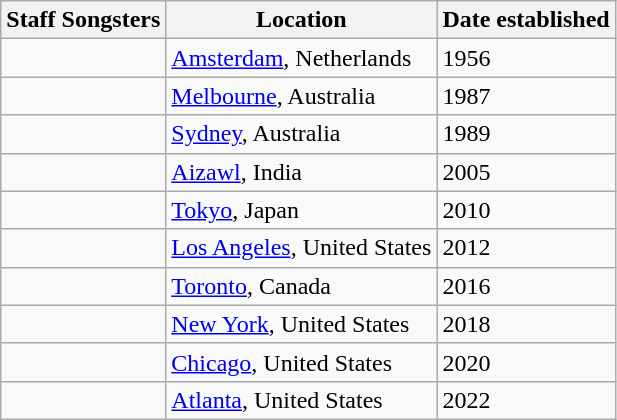<table class="wikitable">
<tr>
<th>Staff Songsters</th>
<th>Location</th>
<th>Date established</th>
</tr>
<tr>
<td></td>
<td><a href='#'>Amsterdam</a>, Netherlands</td>
<td>1956</td>
</tr>
<tr>
<td></td>
<td><a href='#'>Melbourne</a>, Australia</td>
<td>1987</td>
</tr>
<tr>
<td></td>
<td><a href='#'>Sydney</a>, Australia</td>
<td>1989</td>
</tr>
<tr>
<td></td>
<td><a href='#'>Aizawl</a>, India</td>
<td>2005</td>
</tr>
<tr>
<td></td>
<td><a href='#'>Tokyo</a>, Japan</td>
<td>2010</td>
</tr>
<tr>
<td></td>
<td><a href='#'>Los Angeles</a>, United States</td>
<td>2012</td>
</tr>
<tr>
<td></td>
<td><a href='#'>Toronto</a>, Canada</td>
<td>2016</td>
</tr>
<tr>
<td></td>
<td><a href='#'>New York</a>, United States</td>
<td>2018</td>
</tr>
<tr>
<td></td>
<td><a href='#'>Chicago</a>, United States</td>
<td>2020</td>
</tr>
<tr>
<td></td>
<td><a href='#'>Atlanta</a>, United States</td>
<td>2022</td>
</tr>
</table>
